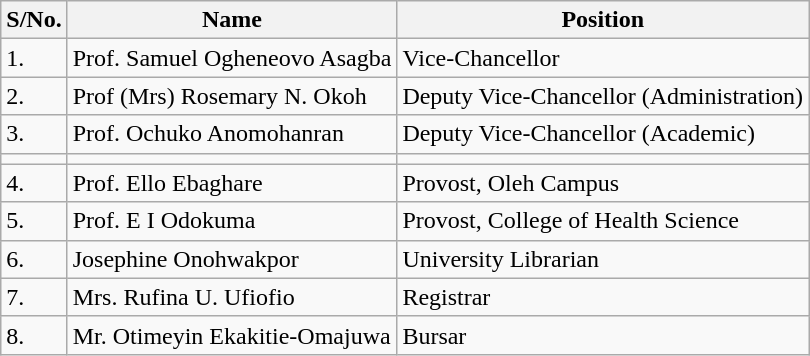<table class="wikitable">
<tr>
<th>S/No.</th>
<th>Name</th>
<th>Position</th>
</tr>
<tr>
<td>1.</td>
<td>Prof. Samuel Ogheneovo Asagba</td>
<td>Vice-Chancellor</td>
</tr>
<tr>
<td>2.</td>
<td>Prof (Mrs) Rosemary N. Okoh</td>
<td>Deputy Vice-Chancellor (Administration)</td>
</tr>
<tr>
<td>3.</td>
<td>Prof. Ochuko Anomohanran</td>
<td>Deputy Vice-Chancellor (Academic)</td>
</tr>
<tr>
<td></td>
<td></td>
<td></td>
</tr>
<tr>
<td>4.</td>
<td>Prof. Ello Ebaghare</td>
<td>Provost, Oleh Campus</td>
</tr>
<tr>
<td>5.</td>
<td>Prof. E I Odokuma</td>
<td>Provost, College of Health Science</td>
</tr>
<tr>
<td>6.</td>
<td>Josephine Onohwakpor</td>
<td>University Librarian</td>
</tr>
<tr>
<td>7.</td>
<td>Mrs. Rufina U. Ufiofio</td>
<td>Registrar</td>
</tr>
<tr>
<td>8.</td>
<td>Mr. Otimeyin Ekakitie-Omajuwa</td>
<td>Bursar</td>
</tr>
</table>
